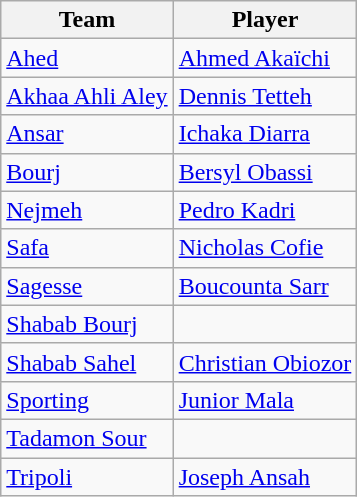<table class="wikitable">
<tr>
<th>Team</th>
<th>Player</th>
</tr>
<tr>
<td><a href='#'>Ahed</a></td>
<td> <a href='#'>Ahmed Akaïchi</a></td>
</tr>
<tr>
<td><a href='#'>Akhaa Ahli Aley</a></td>
<td> <a href='#'>Dennis Tetteh</a></td>
</tr>
<tr>
<td><a href='#'>Ansar</a></td>
<td> <a href='#'>Ichaka Diarra</a></td>
</tr>
<tr>
<td><a href='#'>Bourj</a></td>
<td> <a href='#'>Bersyl Obassi</a></td>
</tr>
<tr>
<td><a href='#'>Nejmeh</a></td>
<td> <a href='#'>Pedro Kadri</a></td>
</tr>
<tr>
<td><a href='#'>Safa</a></td>
<td> <a href='#'>Nicholas Cofie</a></td>
</tr>
<tr>
<td><a href='#'>Sagesse</a></td>
<td> <a href='#'>Boucounta Sarr</a></td>
</tr>
<tr>
<td><a href='#'>Shabab Bourj</a></td>
<td></td>
</tr>
<tr>
<td><a href='#'>Shabab Sahel</a></td>
<td> <a href='#'>Christian Obiozor</a></td>
</tr>
<tr>
<td><a href='#'>Sporting</a></td>
<td> <a href='#'>Junior Mala</a></td>
</tr>
<tr>
<td><a href='#'>Tadamon Sour</a></td>
<td></td>
</tr>
<tr>
<td><a href='#'>Tripoli</a></td>
<td> <a href='#'>Joseph Ansah</a></td>
</tr>
</table>
